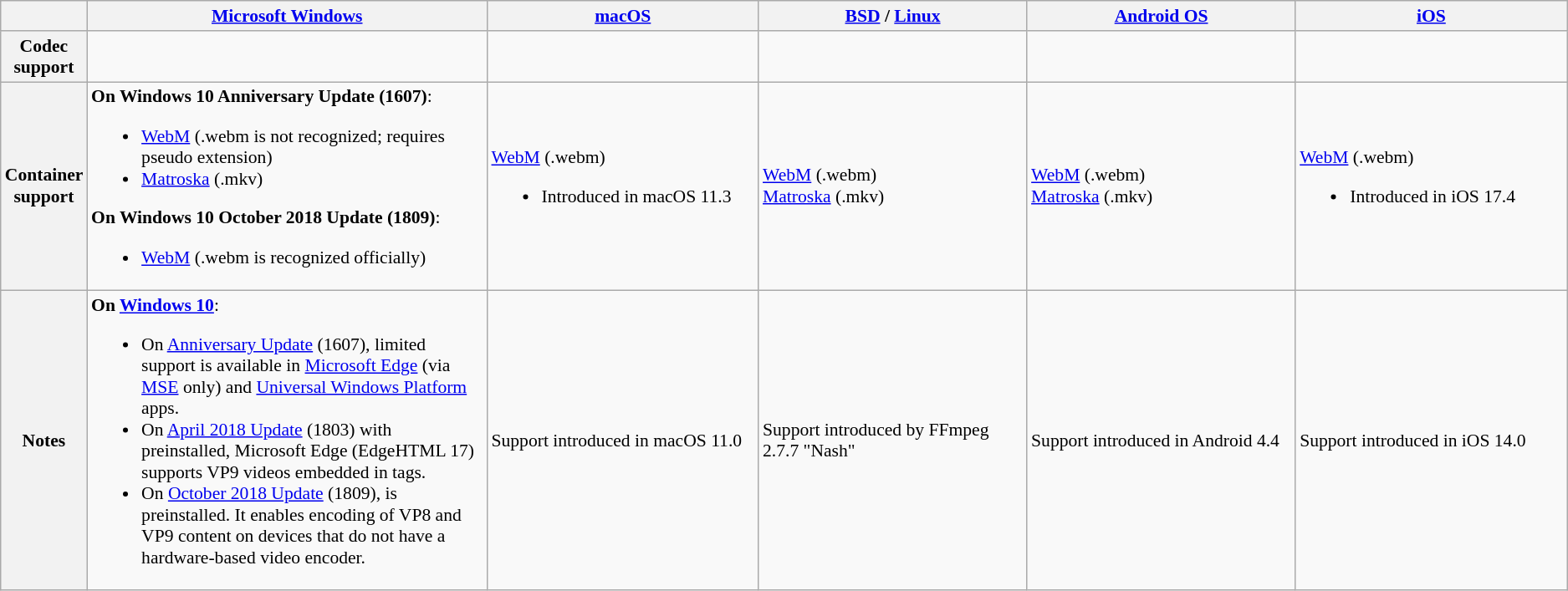<table class="wikitable" style="font-size:90%">
<tr>
<th scope="row"></th>
<th scope="col" style="width: 324px;"><a href='#'>Microsoft Windows</a></th>
<th scope="col" style="width: 216px;"><a href='#'>macOS</a></th>
<th scope="col" style="width: 216px;"><a href='#'>BSD</a> / <a href='#'>Linux</a></th>
<th scope="col" style="width: 216px;"><a href='#'>Android OS</a></th>
<th scope="col" style="width: 216px;"><a href='#'>iOS</a></th>
</tr>
<tr>
<th scope="row">Codec support</th>
<td></td>
<td></td>
<td></td>
<td></td>
<td></td>
</tr>
<tr>
<th scope="row">Container support</th>
<td><strong>On Windows 10 Anniversary Update (1607)</strong>:<br><ul><li><a href='#'>WebM</a> (.webm is not recognized; requires pseudo extension)</li><li><a href='#'>Matroska</a> (.mkv)</li></ul><strong>On Windows 10 October 2018 Update (1809)</strong>:<ul><li><a href='#'>WebM</a> (.webm is recognized officially)</li></ul></td>
<td><a href='#'>WebM</a> (.webm)<br><ul><li>Introduced in macOS 11.3</li></ul></td>
<td><a href='#'>WebM</a> (.webm) <br> <a href='#'>Matroska</a> (.mkv)</td>
<td><a href='#'>WebM</a> (.webm) <br> <a href='#'>Matroska</a> (.mkv)</td>
<td><a href='#'>WebM</a> (.webm)<br><ul><li>Introduced in iOS 17.4</li></ul></td>
</tr>
<tr>
<th scope="row">Notes</th>
<td><strong>On <a href='#'>Windows 10</a></strong>:<br><ul><li>On <a href='#'>Anniversary Update</a> (1607), limited support is available in <a href='#'>Microsoft Edge</a> (via <a href='#'>MSE</a> only) and <a href='#'>Universal Windows Platform</a> apps.</li><li>On <a href='#'>April 2018 Update</a> (1803) with  preinstalled, Microsoft Edge (EdgeHTML 17) supports VP9 videos embedded in  tags.</li><li>On <a href='#'>October 2018 Update</a> (1809),  is preinstalled. It enables encoding of VP8 and VP9 content on devices that do not have a hardware-based video encoder.</li></ul></td>
<td>Support introduced in macOS 11.0</td>
<td>Support introduced by FFmpeg 2.7.7 "Nash"</td>
<td>Support introduced in Android 4.4</td>
<td>Support introduced in iOS 14.0</td>
</tr>
</table>
